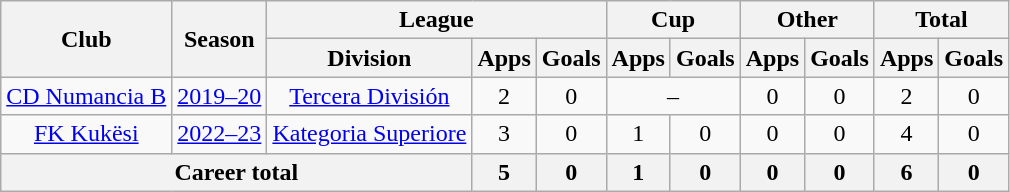<table class="wikitable" style="text-align:center">
<tr>
<th rowspan=2>Club</th>
<th rowspan=2>Season</th>
<th colspan=3>League</th>
<th colspan=2>Cup</th>
<th colspan=2>Other</th>
<th colspan=2>Total</th>
</tr>
<tr>
<th>Division</th>
<th>Apps</th>
<th>Goals</th>
<th>Apps</th>
<th>Goals</th>
<th>Apps</th>
<th>Goals</th>
<th>Apps</th>
<th>Goals</th>
</tr>
<tr>
<td><a href='#'>CD Numancia B</a></td>
<td><a href='#'>2019–20</a></td>
<td><a href='#'>Tercera División</a></td>
<td>2</td>
<td>0</td>
<td colspan="2">–</td>
<td>0</td>
<td>0</td>
<td>2</td>
<td>0</td>
</tr>
<tr>
<td><a href='#'>FK Kukësi</a></td>
<td><a href='#'>2022–23</a></td>
<td><a href='#'>Kategoria Superiore</a></td>
<td>3</td>
<td>0</td>
<td>1</td>
<td>0</td>
<td>0</td>
<td>0</td>
<td>4</td>
<td>0</td>
</tr>
<tr>
<th colspan=3>Career total</th>
<th>5</th>
<th>0</th>
<th>1</th>
<th>0</th>
<th>0</th>
<th>0</th>
<th>6</th>
<th>0</th>
</tr>
</table>
